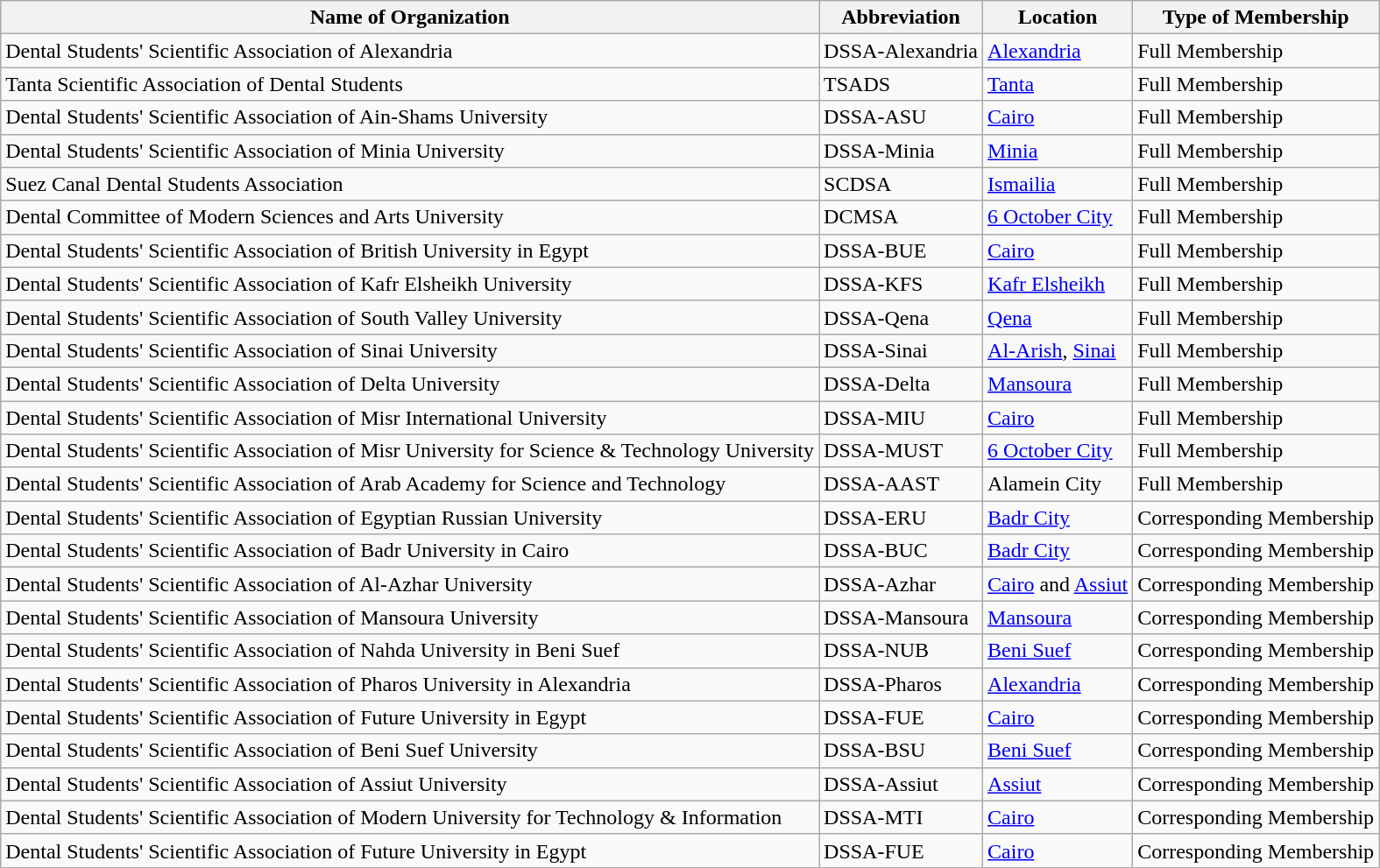<table class="wikitable">
<tr>
<th>Name of Organization</th>
<th>Abbreviation</th>
<th>Location</th>
<th>Type of Membership</th>
</tr>
<tr>
<td>Dental Students' Scientific Association of Alexandria</td>
<td>DSSA-Alexandria</td>
<td><a href='#'>Alexandria</a></td>
<td>Full Membership</td>
</tr>
<tr>
<td>Tanta Scientific Association of Dental Students</td>
<td>TSADS</td>
<td><a href='#'>Tanta</a></td>
<td>Full Membership</td>
</tr>
<tr>
<td>Dental Students' Scientific Association of Ain-Shams University</td>
<td>DSSA-ASU</td>
<td><a href='#'>Cairo</a></td>
<td>Full Membership</td>
</tr>
<tr>
<td>Dental Students' Scientific Association of Minia University</td>
<td>DSSA-Minia</td>
<td><a href='#'>Minia</a></td>
<td>Full Membership</td>
</tr>
<tr>
<td>Suez Canal Dental Students Association</td>
<td>SCDSA</td>
<td><a href='#'>Ismailia</a></td>
<td>Full Membership</td>
</tr>
<tr>
<td>Dental Committee of Modern Sciences and Arts University</td>
<td>DCMSA</td>
<td><a href='#'>6 October City</a></td>
<td>Full Membership</td>
</tr>
<tr>
<td>Dental Students' Scientific Association of British University in Egypt</td>
<td>DSSA-BUE</td>
<td><a href='#'>Cairo</a></td>
<td>Full Membership</td>
</tr>
<tr>
<td>Dental Students' Scientific Association of Kafr Elsheikh University</td>
<td>DSSA-KFS</td>
<td><a href='#'>Kafr Elsheikh</a></td>
<td>Full Membership</td>
</tr>
<tr>
<td>Dental Students' Scientific Association of South Valley University</td>
<td>DSSA-Qena</td>
<td><a href='#'>Qena</a></td>
<td>Full Membership</td>
</tr>
<tr>
<td>Dental Students' Scientific Association of Sinai University</td>
<td>DSSA-Sinai</td>
<td><a href='#'>Al-Arish</a>, <a href='#'>Sinai</a></td>
<td>Full Membership</td>
</tr>
<tr>
<td>Dental Students' Scientific Association of Delta University</td>
<td>DSSA-Delta</td>
<td><a href='#'>Mansoura</a></td>
<td>Full Membership</td>
</tr>
<tr>
<td>Dental Students' Scientific Association of Misr International University</td>
<td>DSSA-MIU</td>
<td><a href='#'>Cairo</a></td>
<td>Full Membership</td>
</tr>
<tr>
<td>Dental Students' Scientific Association of Misr University for Science & Technology University</td>
<td>DSSA-MUST</td>
<td><a href='#'>6 October City</a></td>
<td>Full Membership</td>
</tr>
<tr>
<td>Dental Students' Scientific Association of Arab Academy for Science and Technology</td>
<td>DSSA-AAST</td>
<td>Alamein City</td>
<td>Full Membership</td>
</tr>
<tr>
<td>Dental Students' Scientific Association of Egyptian Russian University</td>
<td>DSSA-ERU</td>
<td><a href='#'>Badr City</a></td>
<td>Corresponding Membership</td>
</tr>
<tr>
<td>Dental Students' Scientific Association of Badr University in Cairo</td>
<td>DSSA-BUC</td>
<td><a href='#'>Badr City</a></td>
<td>Corresponding Membership</td>
</tr>
<tr>
<td>Dental Students' Scientific Association of Al-Azhar University</td>
<td>DSSA-Azhar</td>
<td><a href='#'>Cairo</a> and <a href='#'>Assiut</a></td>
<td>Corresponding Membership</td>
</tr>
<tr>
<td>Dental Students' Scientific Association of Mansoura University</td>
<td>DSSA-Mansoura</td>
<td><a href='#'>Mansoura</a></td>
<td>Corresponding Membership</td>
</tr>
<tr>
<td>Dental Students' Scientific Association of Nahda University in Beni Suef</td>
<td>DSSA-NUB</td>
<td><a href='#'>Beni Suef</a></td>
<td>Corresponding Membership</td>
</tr>
<tr>
<td>Dental Students' Scientific Association of Pharos University in Alexandria</td>
<td>DSSA-Pharos</td>
<td><a href='#'>Alexandria</a></td>
<td>Corresponding Membership</td>
</tr>
<tr>
<td>Dental Students' Scientific Association of Future University in Egypt</td>
<td>DSSA-FUE</td>
<td><a href='#'>Cairo</a></td>
<td>Corresponding Membership</td>
</tr>
<tr>
<td>Dental Students' Scientific Association of Beni Suef University</td>
<td>DSSA-BSU</td>
<td><a href='#'>Beni Suef</a></td>
<td>Corresponding Membership</td>
</tr>
<tr>
<td>Dental Students' Scientific Association of Assiut University</td>
<td>DSSA-Assiut</td>
<td><a href='#'>Assiut</a></td>
<td>Corresponding Membership</td>
</tr>
<tr>
<td>Dental Students' Scientific Association of Modern University for Technology & Information</td>
<td>DSSA-MTI</td>
<td><a href='#'>Cairo</a></td>
<td>Corresponding Membership</td>
</tr>
<tr>
<td>Dental Students' Scientific Association of Future University in Egypt</td>
<td>DSSA-FUE</td>
<td><a href='#'>Cairo</a></td>
<td>Corresponding Membership</td>
</tr>
</table>
